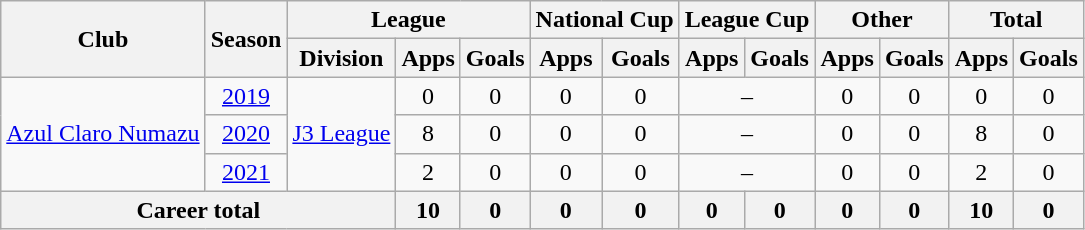<table class="wikitable" style="text-align: center">
<tr>
<th rowspan="2">Club</th>
<th rowspan="2">Season</th>
<th colspan="3">League</th>
<th colspan="2">National Cup</th>
<th colspan="2">League Cup</th>
<th colspan="2">Other</th>
<th colspan="2">Total</th>
</tr>
<tr>
<th>Division</th>
<th>Apps</th>
<th>Goals</th>
<th>Apps</th>
<th>Goals</th>
<th>Apps</th>
<th>Goals</th>
<th>Apps</th>
<th>Goals</th>
<th>Apps</th>
<th>Goals</th>
</tr>
<tr>
<td rowspan="3"><a href='#'>Azul Claro Numazu</a></td>
<td><a href='#'>2019</a></td>
<td rowspan="3"><a href='#'>J3 League</a></td>
<td>0</td>
<td>0</td>
<td>0</td>
<td>0</td>
<td colspan="2">–</td>
<td>0</td>
<td>0</td>
<td>0</td>
<td>0</td>
</tr>
<tr>
<td><a href='#'>2020</a></td>
<td>8</td>
<td>0</td>
<td>0</td>
<td>0</td>
<td colspan="2">–</td>
<td>0</td>
<td>0</td>
<td>8</td>
<td>0</td>
</tr>
<tr>
<td><a href='#'>2021</a></td>
<td>2</td>
<td>0</td>
<td>0</td>
<td>0</td>
<td colspan="2">–</td>
<td>0</td>
<td>0</td>
<td>2</td>
<td>0</td>
</tr>
<tr>
<th colspan=3>Career total</th>
<th>10</th>
<th>0</th>
<th>0</th>
<th>0</th>
<th>0</th>
<th>0</th>
<th>0</th>
<th>0</th>
<th>10</th>
<th>0</th>
</tr>
</table>
